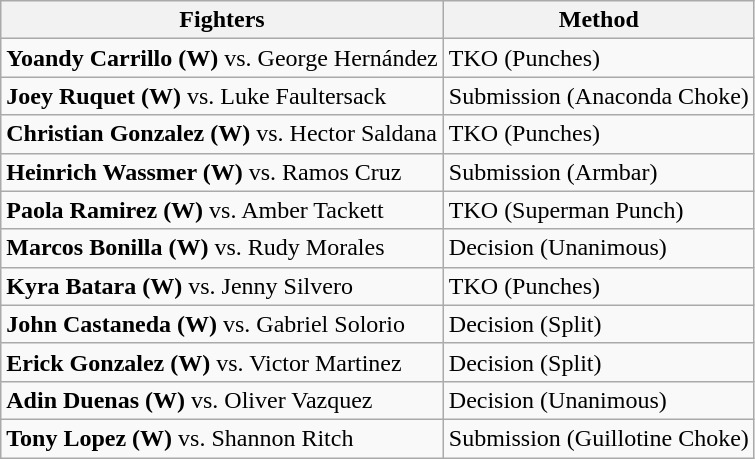<table class="wikitable">
<tr>
<th>Fighters</th>
<th>Method</th>
</tr>
<tr>
<td><strong>Yoandy Carrillo (W)</strong> vs. George Hernández</td>
<td>TKO (Punches)</td>
</tr>
<tr>
<td><strong>Joey Ruquet (W)</strong> vs. Luke Faultersack</td>
<td>Submission (Anaconda Choke)</td>
</tr>
<tr>
<td><strong>Christian Gonzalez (W)</strong> vs. Hector Saldana</td>
<td>TKO (Punches)</td>
</tr>
<tr>
<td><strong>Heinrich Wassmer (W)</strong> vs. Ramos Cruz</td>
<td>Submission (Armbar)</td>
</tr>
<tr>
<td><strong>Paola Ramirez (W)</strong> vs. Amber Tackett</td>
<td>TKO (Superman Punch)</td>
</tr>
<tr>
<td><strong>Marcos Bonilla (W)</strong> vs. Rudy Morales</td>
<td>Decision (Unanimous)</td>
</tr>
<tr>
<td><strong>Kyra Batara (W)</strong> vs. Jenny Silvero</td>
<td>TKO (Punches)</td>
</tr>
<tr>
<td><strong>John Castaneda (W)</strong> vs. Gabriel Solorio</td>
<td>Decision (Split)</td>
</tr>
<tr>
<td><strong>Erick Gonzalez (W)</strong> vs. Victor Martinez</td>
<td>Decision (Split)</td>
</tr>
<tr>
<td><strong>Adin Duenas (W)</strong> vs. Oliver Vazquez</td>
<td>Decision (Unanimous)</td>
</tr>
<tr>
<td><strong>Tony Lopez (W)</strong> vs. Shannon Ritch</td>
<td>Submission (Guillotine Choke)</td>
</tr>
</table>
